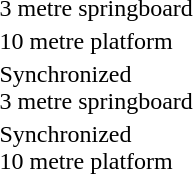<table>
<tr>
<td>3 metre springboard <br></td>
<td><strong> </strong></td>
<td></td>
<td></td>
</tr>
<tr>
<td>10 metre platform <br></td>
<td><strong></strong></td>
<td></td>
<td></td>
</tr>
<tr>
<td>Synchronized<br>3 metre springboard <br></td>
<td><strong><br></strong></td>
<td><br></td>
<td><br></td>
</tr>
<tr>
<td>Synchronized<br>10 metre platform <br></td>
<td><strong><br></strong></td>
<td><br></td>
<td><br></td>
</tr>
</table>
